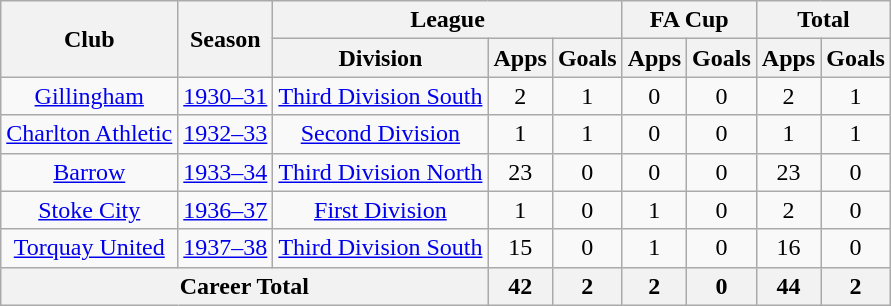<table class="wikitable" style="text-align: center;">
<tr>
<th rowspan="2">Club</th>
<th rowspan="2">Season</th>
<th colspan="3">League</th>
<th colspan="2">FA Cup</th>
<th colspan="2">Total</th>
</tr>
<tr>
<th>Division</th>
<th>Apps</th>
<th>Goals</th>
<th>Apps</th>
<th>Goals</th>
<th>Apps</th>
<th>Goals</th>
</tr>
<tr>
<td><a href='#'>Gillingham</a></td>
<td><a href='#'>1930–31</a></td>
<td><a href='#'>Third Division South</a></td>
<td>2</td>
<td>1</td>
<td>0</td>
<td>0</td>
<td>2</td>
<td>1</td>
</tr>
<tr>
<td><a href='#'>Charlton Athletic</a></td>
<td><a href='#'>1932–33</a></td>
<td><a href='#'>Second Division</a></td>
<td>1</td>
<td>1</td>
<td>0</td>
<td>0</td>
<td>1</td>
<td>1</td>
</tr>
<tr>
<td><a href='#'>Barrow</a></td>
<td><a href='#'>1933–34</a></td>
<td><a href='#'>Third Division North</a></td>
<td>23</td>
<td>0</td>
<td>0</td>
<td>0</td>
<td>23</td>
<td>0</td>
</tr>
<tr>
<td><a href='#'>Stoke City</a></td>
<td><a href='#'>1936–37</a></td>
<td><a href='#'>First Division</a></td>
<td>1</td>
<td>0</td>
<td>1</td>
<td>0</td>
<td>2</td>
<td>0</td>
</tr>
<tr>
<td><a href='#'>Torquay United</a></td>
<td><a href='#'>1937–38</a></td>
<td><a href='#'>Third Division South</a></td>
<td>15</td>
<td>0</td>
<td>1</td>
<td>0</td>
<td>16</td>
<td>0</td>
</tr>
<tr>
<th colspan="3">Career Total</th>
<th>42</th>
<th>2</th>
<th>2</th>
<th>0</th>
<th>44</th>
<th>2</th>
</tr>
</table>
